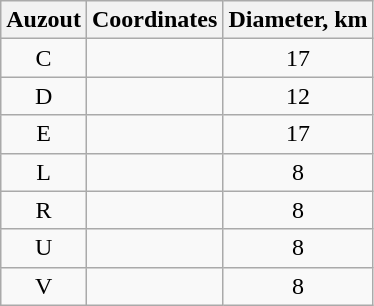<table class="wikitable sortable" style="text-align:center">
<tr>
<th>Auzout</th>
<th class="unsortable">Coordinates</th>
<th>Diameter, km</th>
</tr>
<tr>
<td>C</td>
<td></td>
<td>17</td>
</tr>
<tr>
<td>D</td>
<td></td>
<td>12</td>
</tr>
<tr>
<td>E</td>
<td></td>
<td>17</td>
</tr>
<tr>
<td>L</td>
<td></td>
<td>8</td>
</tr>
<tr>
<td>R</td>
<td></td>
<td>8</td>
</tr>
<tr>
<td>U</td>
<td></td>
<td>8</td>
</tr>
<tr>
<td>V</td>
<td></td>
<td>8</td>
</tr>
</table>
